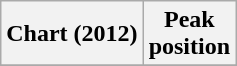<table class="wikitable plainrowheaders" style="text-align:center;">
<tr>
<th scope="col">Chart (2012)</th>
<th scope="col">Peak<br>position</th>
</tr>
<tr>
</tr>
</table>
